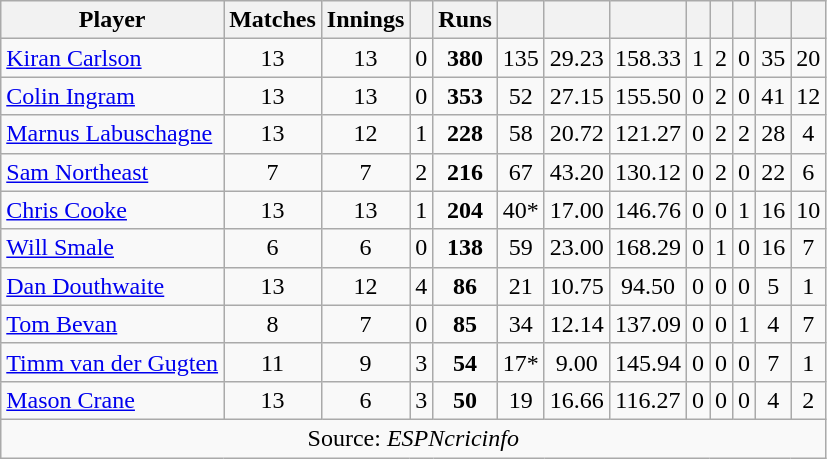<table class="wikitable" style="text-align:center">
<tr>
<th>Player</th>
<th>Matches</th>
<th>Innings</th>
<th></th>
<th>Runs</th>
<th></th>
<th></th>
<th></th>
<th></th>
<th></th>
<th></th>
<th></th>
<th></th>
</tr>
<tr>
<td align="left"><a href='#'>Kiran Carlson</a></td>
<td>13</td>
<td>13</td>
<td>0</td>
<td><strong>380</strong></td>
<td>135</td>
<td>29.23</td>
<td>158.33</td>
<td>1</td>
<td>2</td>
<td>0</td>
<td>35</td>
<td>20</td>
</tr>
<tr>
<td align="left"><a href='#'>Colin Ingram</a></td>
<td>13</td>
<td>13</td>
<td>0</td>
<td><strong>353</strong></td>
<td>52</td>
<td>27.15</td>
<td>155.50</td>
<td>0</td>
<td>2</td>
<td>0</td>
<td>41</td>
<td>12</td>
</tr>
<tr>
<td align="left"><a href='#'>Marnus Labuschagne</a></td>
<td>13</td>
<td>12</td>
<td>1</td>
<td><strong>228</strong></td>
<td>58</td>
<td>20.72</td>
<td>121.27</td>
<td>0</td>
<td>2</td>
<td>2</td>
<td>28</td>
<td>4</td>
</tr>
<tr>
<td align="left"><a href='#'>Sam Northeast</a></td>
<td>7</td>
<td>7</td>
<td>2</td>
<td><strong>216</strong></td>
<td>67</td>
<td>43.20</td>
<td>130.12</td>
<td>0</td>
<td>2</td>
<td>0</td>
<td>22</td>
<td>6</td>
</tr>
<tr>
<td align="left"><a href='#'>Chris Cooke</a></td>
<td>13</td>
<td>13</td>
<td>1</td>
<td><strong>204</strong></td>
<td>40*</td>
<td>17.00</td>
<td>146.76</td>
<td>0</td>
<td>0</td>
<td>1</td>
<td>16</td>
<td>10</td>
</tr>
<tr>
<td align="left"><a href='#'>Will Smale</a></td>
<td>6</td>
<td>6</td>
<td>0</td>
<td><strong>138</strong></td>
<td>59</td>
<td>23.00</td>
<td>168.29</td>
<td>0</td>
<td>1</td>
<td>0</td>
<td>16</td>
<td>7</td>
</tr>
<tr>
<td align="left"><a href='#'>Dan Douthwaite</a></td>
<td>13</td>
<td>12</td>
<td>4</td>
<td><strong>86</strong></td>
<td>21</td>
<td>10.75</td>
<td>94.50</td>
<td>0</td>
<td>0</td>
<td>0</td>
<td>5</td>
<td>1</td>
</tr>
<tr>
<td align="left"><a href='#'>Tom Bevan</a></td>
<td>8</td>
<td>7</td>
<td>0</td>
<td><strong>85</strong></td>
<td>34</td>
<td>12.14</td>
<td>137.09</td>
<td>0</td>
<td>0</td>
<td>1</td>
<td>4</td>
<td>7</td>
</tr>
<tr>
<td align="left"><a href='#'>Timm van der Gugten</a></td>
<td>11</td>
<td>9</td>
<td>3</td>
<td><strong>54</strong></td>
<td>17*</td>
<td>9.00</td>
<td>145.94</td>
<td>0</td>
<td>0</td>
<td>0</td>
<td>7</td>
<td>1</td>
</tr>
<tr>
<td align="left"><a href='#'>Mason Crane</a></td>
<td>13</td>
<td>6</td>
<td>3</td>
<td><strong>50</strong></td>
<td>19</td>
<td>16.66</td>
<td>116.27</td>
<td>0</td>
<td>0</td>
<td>0</td>
<td>4</td>
<td>2</td>
</tr>
<tr>
<td colspan="13">Source: <em>ESPNcricinfo</em></td>
</tr>
</table>
